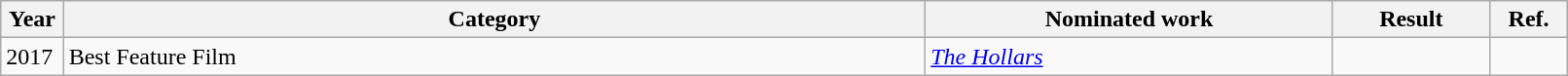<table class="wikitable" style="width:85%;">
<tr>
<th style="width:4%;">Year</th>
<th style="width:55%;">Category</th>
<th style="width:26%;">Nominated work</th>
<th style="width:10%;">Result</th>
<th width=5%>Ref.</th>
</tr>
<tr>
<td>2017</td>
<td>Best Feature Film</td>
<td><em><a href='#'>The Hollars</a></em></td>
<td></td>
<td align="center"></td>
</tr>
</table>
